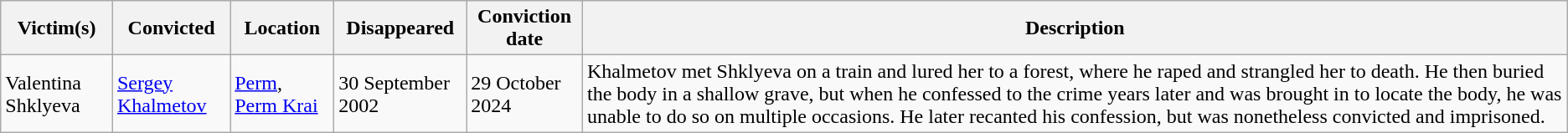<table class="wikitable sortable">
<tr>
<th scope="col">Victim(s)</th>
<th scope="col">Convicted</th>
<th scope="col">Location</th>
<th scope="col">Disappeared</th>
<th scope="col">Conviction date</th>
<th scope="col">Description</th>
</tr>
<tr>
<td>Valentina Shklyeva</td>
<td><a href='#'>Sergey Khalmetov</a></td>
<td><a href='#'>Perm</a>, <a href='#'>Perm Krai</a></td>
<td>30 September 2002</td>
<td>29 October 2024</td>
<td>Khalmetov met Shklyeva on a train and lured her to a forest, where he raped and strangled her to death. He then buried the body in a shallow grave, but when he confessed to the crime years later and was brought in to locate the body, he was unable to do so on multiple occasions. He later recanted his confession, but was nonetheless convicted and imprisoned.</td>
</tr>
</table>
